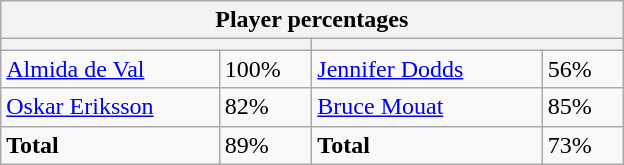<table class="wikitable">
<tr>
<th colspan=4 width=400>Player percentages</th>
</tr>
<tr>
<th colspan=2 width=200 style="white-space:nowrap;"></th>
<th colspan=2 width=200 style="white-space:nowrap;"></th>
</tr>
<tr>
<td><a href='#'>Almida de Val</a></td>
<td>100%</td>
<td><a href='#'>Jennifer Dodds</a></td>
<td>56%</td>
</tr>
<tr>
<td><a href='#'>Oskar Eriksson</a></td>
<td>82%</td>
<td><a href='#'>Bruce Mouat</a></td>
<td>85%</td>
</tr>
<tr>
<td><strong>Total</strong></td>
<td>89%</td>
<td><strong>Total</strong></td>
<td>73%</td>
</tr>
</table>
